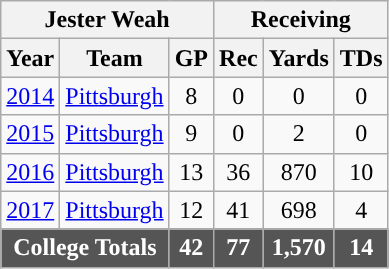<table class="wikitable" style="text-align:center;">
<tr>
<th colspan=3>Jester Weah</th>
<th colspan=3>Receiving</th>
</tr>
<tr>
<th>Year</th>
<th>Team</th>
<th>GP</th>
<th>Rec</th>
<th>Yards</th>
<th>TDs</th>
</tr>
<tr>
<td><a href='#'>2014</a></td>
<td><a href='#'>Pittsburgh</a></td>
<td>8</td>
<td>0</td>
<td>0</td>
<td>0</td>
</tr>
<tr>
<td><a href='#'>2015</a></td>
<td><a href='#'>Pittsburgh</a></td>
<td>9</td>
<td>0</td>
<td>2</td>
<td>0</td>
</tr>
<tr>
<td><a href='#'>2016</a></td>
<td><a href='#'>Pittsburgh</a></td>
<td>13</td>
<td>36</td>
<td>870</td>
<td>10</td>
</tr>
<tr>
<td><a href='#'>2017</a></td>
<td><a href='#'>Pittsburgh</a></td>
<td>12</td>
<td>41</td>
<td>698</td>
<td>4</td>
</tr>
<tr style="background:#555; font-weight:bold; color:white;">
<td colspan=2>College Totals</td>
<td>42</td>
<td>77</td>
<td>1,570</td>
<td>14</td>
</tr>
</table>
